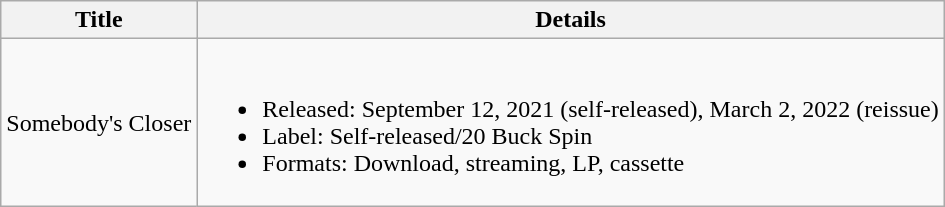<table class="wikitable">
<tr>
<th>Title</th>
<th colspan="2">Details</th>
</tr>
<tr>
<td colspan="2">Somebody's Closer</td>
<td><br><ul><li>Released: September 12, 2021 (self-released), March 2, 2022 (reissue)</li><li>Label: Self-released/20 Buck Spin</li><li>Formats: Download, streaming, LP, cassette</li></ul></td>
</tr>
</table>
